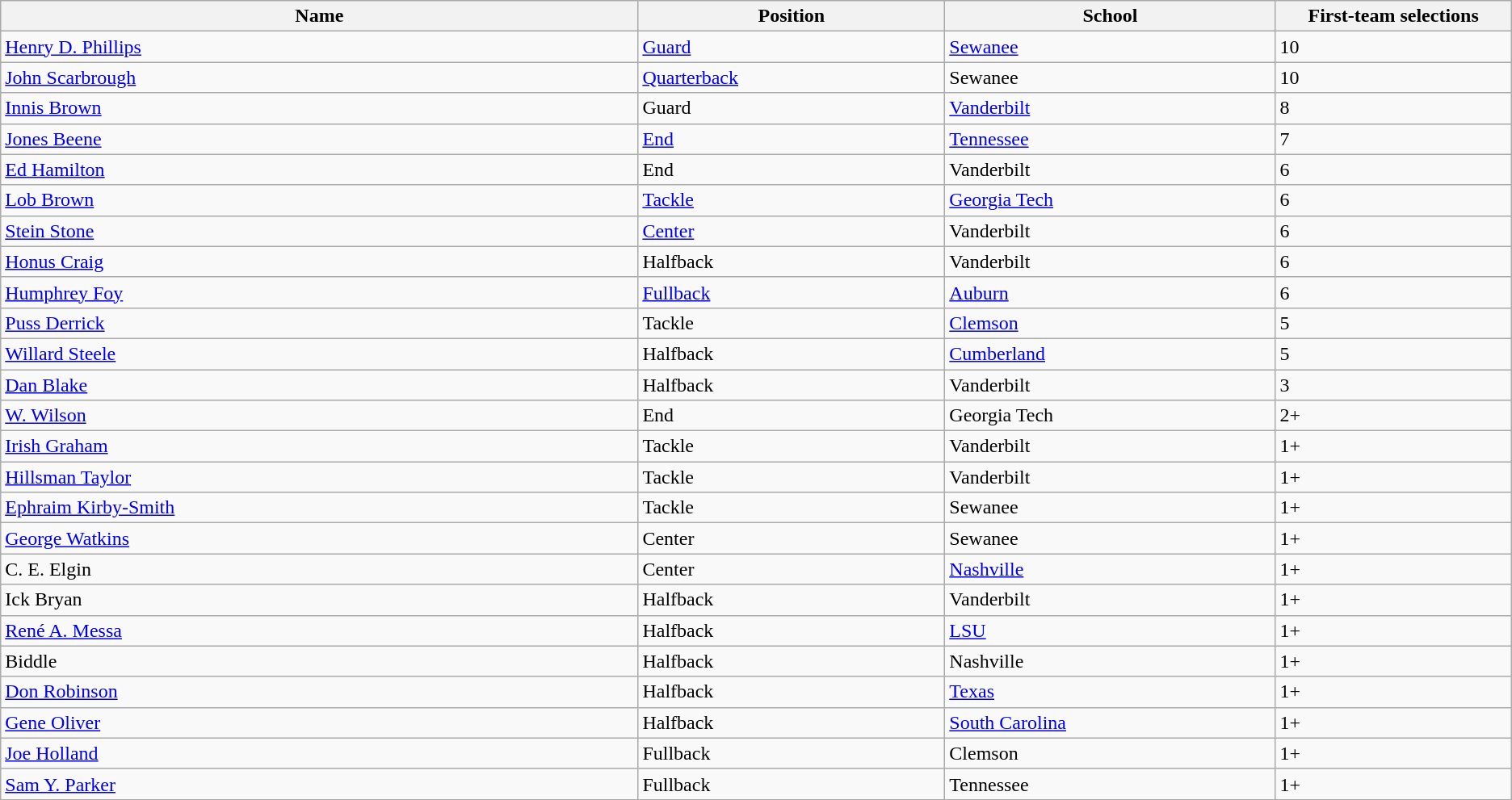<table class="wikitable sortable">
<tr>
<th bgcolor="#DDDDFF" width="27%">Name</th>
<th bgcolor="#DDDDFF" width="13%">Position</th>
<th bgcolor="#DDDDFF" width="14%">School</th>
<th bgcolor="#DDDDFF" width="10%">First-team selections</th>
</tr>
<tr align="left">
<td><a href='#'>Henry D. Phillips</a></td>
<td><a href='#'>Guard</a></td>
<td><a href='#'>Sewanee</a></td>
<td>10</td>
</tr>
<tr align="left">
<td><a href='#'>John Scarbrough</a></td>
<td><a href='#'>Quarterback</a></td>
<td>Sewanee</td>
<td>10</td>
</tr>
<tr align="left">
<td><a href='#'>Innis Brown</a></td>
<td>Guard</td>
<td><a href='#'>Vanderbilt</a></td>
<td>8</td>
</tr>
<tr align="left">
<td><a href='#'>Jones Beene</a></td>
<td><a href='#'>End</a></td>
<td><a href='#'>Tennessee</a></td>
<td>7</td>
</tr>
<tr align="left">
<td><a href='#'>Ed Hamilton</a></td>
<td>End</td>
<td>Vanderbilt</td>
<td>6</td>
</tr>
<tr align="left">
<td><a href='#'>Lob Brown</a></td>
<td><a href='#'>Tackle</a></td>
<td><a href='#'>Georgia Tech</a></td>
<td>6</td>
</tr>
<tr align="left">
<td><a href='#'>Stein Stone</a></td>
<td><a href='#'>Center</a></td>
<td>Vanderbilt</td>
<td>6</td>
</tr>
<tr align="left">
<td><a href='#'>Honus Craig</a></td>
<td>Halfback</td>
<td>Vanderbilt</td>
<td>6</td>
</tr>
<tr align="left">
<td><a href='#'>Humphrey Foy</a></td>
<td><a href='#'>Fullback</a></td>
<td><a href='#'>Auburn</a></td>
<td>6</td>
</tr>
<tr align="left">
<td><a href='#'>Puss Derrick</a></td>
<td>Tackle</td>
<td><a href='#'>Clemson</a></td>
<td>5</td>
</tr>
<tr align="left">
<td><a href='#'>Willard Steele</a></td>
<td>Halfback</td>
<td><a href='#'>Cumberland</a></td>
<td>5</td>
</tr>
<tr align="left">
<td><a href='#'>Dan Blake</a></td>
<td>Halfback</td>
<td>Vanderbilt</td>
<td>3</td>
</tr>
<tr align="left">
<td><a href='#'>W. Wilson</a></td>
<td>End</td>
<td>Georgia Tech</td>
<td>2+</td>
</tr>
<tr align="left">
<td><a href='#'>Irish Graham</a></td>
<td>Tackle</td>
<td>Vanderbilt</td>
<td>1+</td>
</tr>
<tr align="left">
<td><a href='#'>Hillsman Taylor</a></td>
<td>Tackle</td>
<td>Vanderbilt</td>
<td>1+</td>
</tr>
<tr align="left">
<td><a href='#'>Ephraim Kirby-Smith</a></td>
<td>Tackle</td>
<td>Sewanee</td>
<td>1+</td>
</tr>
<tr align="left">
<td><a href='#'>George Watkins</a></td>
<td>Center</td>
<td>Sewanee</td>
<td>1+</td>
</tr>
<tr align="left">
<td>C. E. Elgin</td>
<td>Center</td>
<td><a href='#'>Nashville</a></td>
<td>1+</td>
</tr>
<tr align="left">
<td>Ick Bryan</td>
<td>Halfback</td>
<td>Vanderbilt</td>
<td>1+</td>
</tr>
<tr align="left">
<td><a href='#'>René A. Messa</a></td>
<td>Halfback</td>
<td><a href='#'>LSU</a></td>
<td>1+</td>
</tr>
<tr align="left">
<td>Biddle</td>
<td>Halfback</td>
<td>Nashville</td>
<td>1+</td>
</tr>
<tr align="left">
<td><a href='#'>Don Robinson</a></td>
<td>Halfback</td>
<td><a href='#'>Texas</a></td>
<td>1+</td>
</tr>
<tr align="left">
<td><a href='#'>Gene Oliver</a></td>
<td>Halfback</td>
<td><a href='#'>South Carolina</a></td>
<td>1+</td>
</tr>
<tr align="left">
<td><a href='#'>Joe Holland</a></td>
<td>Fullback</td>
<td>Clemson</td>
<td>1+</td>
</tr>
<tr align="left">
<td><a href='#'>Sam Y. Parker</a></td>
<td>Fullback</td>
<td>Tennessee</td>
<td>1+</td>
</tr>
<tr align="left">
</tr>
</table>
